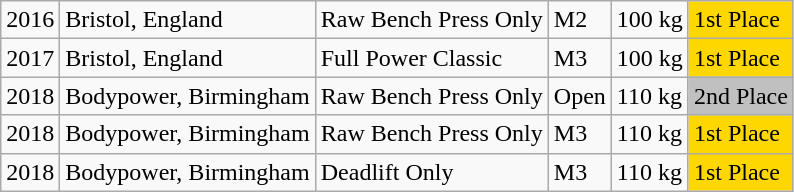<table class="wikitable">
<tr>
<td>2016</td>
<td>Bristol, England</td>
<td>Raw Bench Press Only</td>
<td>M2</td>
<td>100 kg</td>
<td bgcolor="gold">1st Place</td>
</tr>
<tr>
<td>2017</td>
<td>Bristol, England</td>
<td>Full Power Classic</td>
<td>M3</td>
<td>100 kg</td>
<td bgcolor="gold">1st Place</td>
</tr>
<tr>
<td>2018</td>
<td>Bodypower, Birmingham</td>
<td>Raw Bench Press Only</td>
<td>Open</td>
<td>110 kg</td>
<td bgcolor="silver">2nd Place</td>
</tr>
<tr>
<td>2018</td>
<td>Bodypower, Birmingham</td>
<td>Raw Bench Press Only</td>
<td>M3</td>
<td>110 kg</td>
<td bgcolor="gold">1st Place</td>
</tr>
<tr>
<td>2018</td>
<td>Bodypower, Birmingham</td>
<td>Deadlift Only</td>
<td>M3</td>
<td>110 kg</td>
<td bgcolor="gold">1st Place</td>
</tr>
</table>
